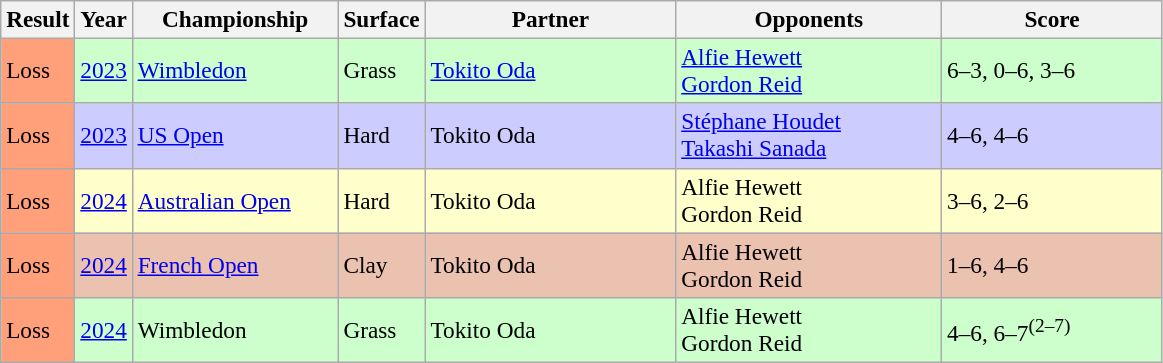<table class="sortable wikitable" style=font-size:97%>
<tr>
<th>Result</th>
<th>Year</th>
<th width=130>Championship</th>
<th>Surface</th>
<th width=160>Partner</th>
<th width=170>Opponents</th>
<th width=140>Score</th>
</tr>
<tr style="background:#cfc;">
<td bgcolor=ffa07a>Loss</td>
<td><a href='#'>2023</a></td>
<td><a href='#'>Wimbledon</a></td>
<td>Grass</td>
<td> <a href='#'>Tokito Oda</a></td>
<td> <a href='#'>Alfie Hewett</a><br> <a href='#'>Gordon Reid</a></td>
<td>6–3, 0–6, 3–6</td>
</tr>
<tr bgcolor=CCCCFF>
<td bgcolor=FFA07A>Loss</td>
<td><a href='#'>2023</a></td>
<td><a href='#'>US Open</a></td>
<td>Hard</td>
<td> Tokito Oda</td>
<td> <a href='#'>Stéphane Houdet</a><br> <a href='#'>Takashi Sanada</a></td>
<td>4–6, 4–6</td>
</tr>
<tr bgcolor=FFFFCC>
<td bgcolor=FFA07A>Loss</td>
<td><a href='#'>2024</a></td>
<td><a href='#'>Australian Open</a></td>
<td>Hard</td>
<td> Tokito Oda</td>
<td> Alfie Hewett<br> Gordon Reid</td>
<td>3–6, 2–6</td>
</tr>
<tr bgcolor=ebc2af>
<td bgcolor=ffa07a>Loss</td>
<td><a href='#'>2024</a></td>
<td><a href='#'>French Open</a></td>
<td>Clay</td>
<td> Tokito Oda</td>
<td> Alfie Hewett<br> Gordon Reid</td>
<td>1–6, 4–6</td>
</tr>
<tr bgcolor=CCFFCC>
<td bgcolor=FFA07A>Loss</td>
<td><a href='#'>2024</a></td>
<td>Wimbledon</td>
<td>Grass</td>
<td> Tokito Oda</td>
<td> Alfie Hewett<br> Gordon Reid</td>
<td>4–6, 6–7<sup>(2–7)</sup></td>
</tr>
</table>
